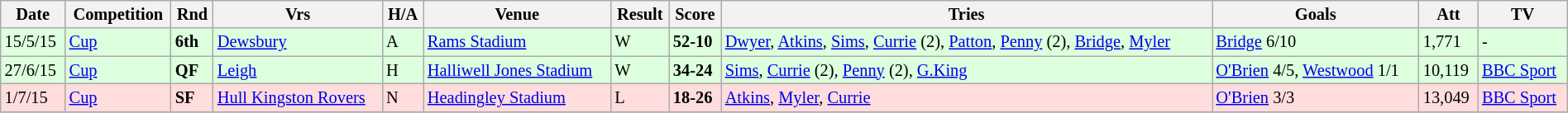<table class="wikitable" style="font-size:85%;" width="100%">
<tr>
<th>Date</th>
<th>Competition</th>
<th>Rnd</th>
<th>Vrs</th>
<th>H/A</th>
<th>Venue</th>
<th>Result</th>
<th>Score</th>
<th>Tries</th>
<th>Goals</th>
<th>Att</th>
<th>TV</th>
</tr>
<tr style="background:#ddffdd;" width=20 | >
<td>15/5/15</td>
<td><a href='#'>Cup</a></td>
<td><strong>6th</strong></td>
<td><a href='#'>Dewsbury</a></td>
<td>A</td>
<td><a href='#'>Rams Stadium</a></td>
<td>W</td>
<td><strong>52-10</strong></td>
<td><a href='#'>Dwyer</a>, <a href='#'>Atkins</a>, <a href='#'>Sims</a>, <a href='#'>Currie</a> (2), <a href='#'>Patton</a>, <a href='#'>Penny</a> (2), <a href='#'>Bridge</a>, <a href='#'>Myler</a></td>
<td><a href='#'>Bridge</a> 6/10</td>
<td>1,771</td>
<td>-</td>
</tr>
<tr style="background:#ddffdd;" width=20 | >
<td>27/6/15</td>
<td><a href='#'>Cup</a></td>
<td><strong>QF</strong></td>
<td><a href='#'>Leigh</a></td>
<td>H</td>
<td><a href='#'>Halliwell Jones Stadium</a></td>
<td>W</td>
<td><strong>34-24</strong></td>
<td><a href='#'>Sims</a>, <a href='#'>Currie</a> (2), <a href='#'>Penny</a> (2), <a href='#'>G.King</a></td>
<td><a href='#'>O'Brien</a> 4/5, <a href='#'>Westwood</a> 1/1</td>
<td>10,119</td>
<td><a href='#'>BBC Sport</a></td>
</tr>
<tr style="background:#ffdddd;" width=20 | >
<td>1/7/15</td>
<td><a href='#'>Cup</a></td>
<td><strong>SF</strong></td>
<td><a href='#'>Hull Kingston Rovers</a></td>
<td>N</td>
<td><a href='#'>Headingley Stadium</a></td>
<td>L</td>
<td><strong>18-26</strong></td>
<td><a href='#'>Atkins</a>, <a href='#'>Myler</a>, <a href='#'>Currie</a></td>
<td><a href='#'>O'Brien</a> 3/3</td>
<td>13,049</td>
<td><a href='#'>BBC Sport</a></td>
</tr>
<tr>
</tr>
</table>
